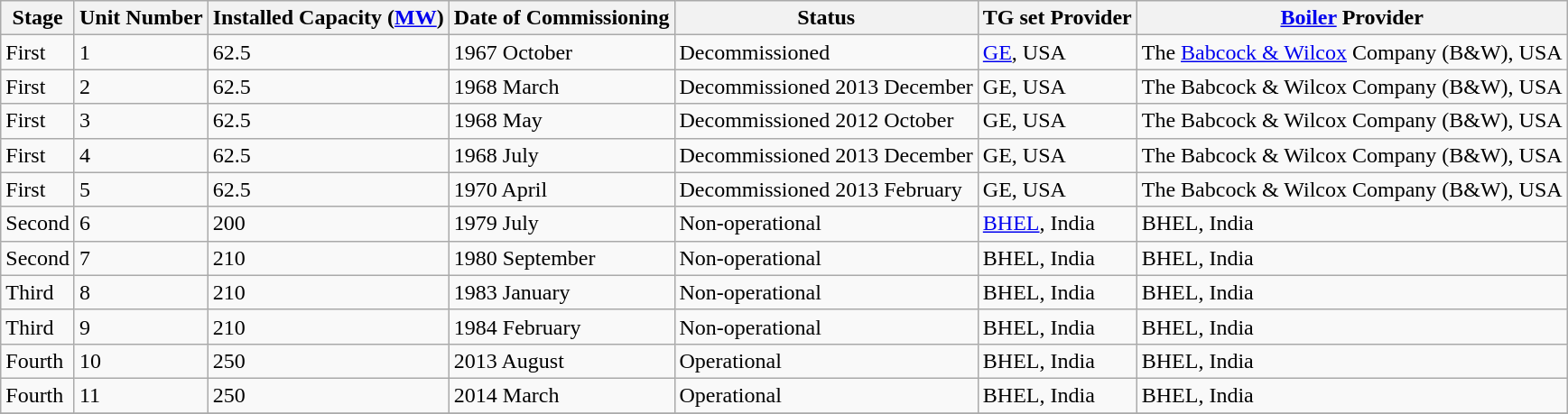<table class="sortable wikitable">
<tr>
<th>Stage</th>
<th>Unit Number</th>
<th>Installed Capacity (<a href='#'>MW</a>)</th>
<th>Date of Commissioning</th>
<th>Status</th>
<th>TG set Provider</th>
<th><a href='#'>Boiler</a> Provider</th>
</tr>
<tr>
<td>First</td>
<td>1</td>
<td>62.5</td>
<td>1967 October</td>
<td>Decommissioned</td>
<td><a href='#'>GE</a>, USA</td>
<td>The <a href='#'>Babcock & Wilcox</a> Company (B&W), USA</td>
</tr>
<tr>
<td>First</td>
<td>2</td>
<td>62.5</td>
<td>1968 March</td>
<td>Decommissioned 2013 December</td>
<td>GE, USA</td>
<td>The Babcock & Wilcox Company (B&W), USA</td>
</tr>
<tr>
<td>First</td>
<td>3</td>
<td>62.5</td>
<td>1968 May</td>
<td>Decommissioned 2012 October</td>
<td>GE, USA</td>
<td>The Babcock & Wilcox Company (B&W), USA</td>
</tr>
<tr>
<td>First</td>
<td>4</td>
<td>62.5</td>
<td>1968 July</td>
<td>Decommissioned 2013 December</td>
<td>GE, USA</td>
<td>The Babcock & Wilcox Company (B&W), USA</td>
</tr>
<tr>
<td>First</td>
<td>5</td>
<td>62.5</td>
<td>1970 April</td>
<td>Decommissioned 2013 February</td>
<td>GE, USA</td>
<td>The Babcock & Wilcox Company (B&W), USA</td>
</tr>
<tr>
<td>Second</td>
<td>6</td>
<td>200</td>
<td>1979 July</td>
<td>Non-operational</td>
<td><a href='#'>BHEL</a>, India</td>
<td>BHEL, India</td>
</tr>
<tr>
<td>Second</td>
<td>7</td>
<td>210</td>
<td>1980 September</td>
<td>Non-operational</td>
<td>BHEL, India</td>
<td>BHEL, India</td>
</tr>
<tr>
<td>Third</td>
<td>8</td>
<td>210</td>
<td>1983 January</td>
<td>Non-operational</td>
<td>BHEL, India</td>
<td>BHEL, India</td>
</tr>
<tr>
<td>Third</td>
<td>9</td>
<td>210</td>
<td>1984 February</td>
<td>Non-operational</td>
<td>BHEL, India</td>
<td>BHEL, India</td>
</tr>
<tr>
<td>Fourth</td>
<td>10</td>
<td>250</td>
<td>2013 August</td>
<td>Operational</td>
<td>BHEL, India</td>
<td>BHEL, India</td>
</tr>
<tr>
<td>Fourth</td>
<td>11</td>
<td>250</td>
<td>2014 March</td>
<td>Operational</td>
<td>BHEL, India</td>
<td>BHEL, India</td>
</tr>
<tr>
</tr>
<tr>
</tr>
</table>
